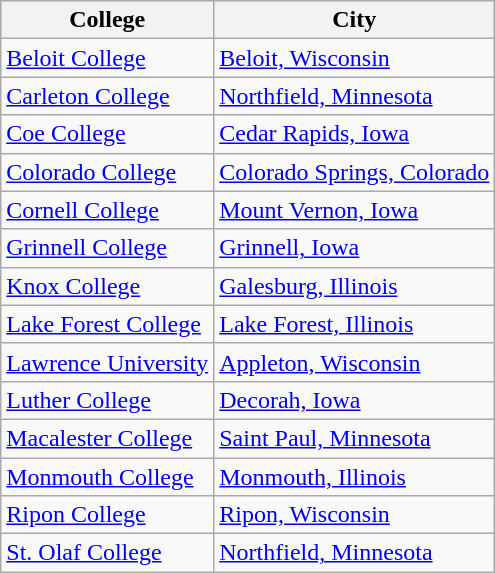<table class="wikitable">
<tr>
<th>College</th>
<th>City</th>
</tr>
<tr>
<td><a href='#'>Beloit College</a></td>
<td><a href='#'>Beloit, Wisconsin</a></td>
</tr>
<tr>
<td><a href='#'>Carleton College</a></td>
<td><a href='#'>Northfield, Minnesota</a></td>
</tr>
<tr>
<td><a href='#'>Coe College</a></td>
<td><a href='#'>Cedar Rapids, Iowa</a></td>
</tr>
<tr>
<td><a href='#'>Colorado College</a></td>
<td><a href='#'>Colorado Springs, Colorado</a></td>
</tr>
<tr>
<td><a href='#'>Cornell College</a></td>
<td><a href='#'>Mount Vernon, Iowa</a></td>
</tr>
<tr>
<td><a href='#'>Grinnell College</a></td>
<td><a href='#'>Grinnell, Iowa</a></td>
</tr>
<tr>
<td><a href='#'>Knox College</a></td>
<td><a href='#'>Galesburg, Illinois</a></td>
</tr>
<tr>
<td><a href='#'>Lake Forest College</a></td>
<td><a href='#'>Lake Forest, Illinois</a></td>
</tr>
<tr>
<td><a href='#'>Lawrence University</a></td>
<td><a href='#'>Appleton, Wisconsin</a></td>
</tr>
<tr>
<td><a href='#'>Luther College</a></td>
<td><a href='#'>Decorah, Iowa</a></td>
</tr>
<tr>
<td><a href='#'>Macalester College</a></td>
<td><a href='#'>Saint Paul, Minnesota</a></td>
</tr>
<tr>
<td><a href='#'>Monmouth College</a></td>
<td><a href='#'>Monmouth, Illinois</a></td>
</tr>
<tr>
<td><a href='#'>Ripon College</a></td>
<td><a href='#'>Ripon, Wisconsin</a></td>
</tr>
<tr>
<td><a href='#'>St. Olaf College</a></td>
<td><a href='#'>Northfield, Minnesota</a></td>
</tr>
</table>
